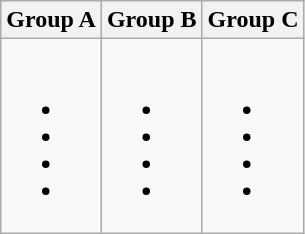<table class="wikitable">
<tr>
<th>Group A</th>
<th>Group B</th>
<th>Group C</th>
</tr>
<tr>
<td><br><ul><li></li><li></li><li></li><li></li></ul></td>
<td><br><ul><li></li><li></li><li></li><li></li></ul></td>
<td><br><ul><li></li><li></li><li></li><li></li></ul></td>
</tr>
</table>
